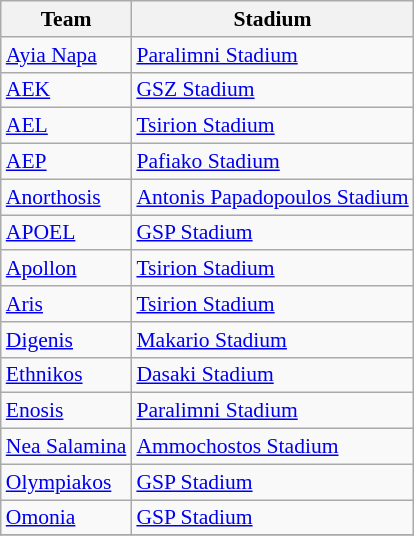<table class="wikitable" style="font-size:90%">
<tr>
<th>Team</th>
<th>Stadium</th>
</tr>
<tr>
<td><a href='#'>Ayia Napa</a></td>
<td><a href='#'>Paralimni Stadium</a></td>
</tr>
<tr>
<td><a href='#'>AEK</a></td>
<td><a href='#'>GSZ Stadium</a></td>
</tr>
<tr>
<td><a href='#'>AEL</a></td>
<td><a href='#'>Tsirion Stadium</a></td>
</tr>
<tr>
<td><a href='#'>AEP</a></td>
<td><a href='#'>Pafiako Stadium</a></td>
</tr>
<tr>
<td><a href='#'>Anorthosis</a></td>
<td><a href='#'>Antonis Papadopoulos Stadium</a></td>
</tr>
<tr>
<td><a href='#'>APOEL</a></td>
<td><a href='#'>GSP Stadium</a></td>
</tr>
<tr>
<td><a href='#'>Apollon</a></td>
<td><a href='#'>Tsirion Stadium</a></td>
</tr>
<tr>
<td><a href='#'>Aris</a></td>
<td><a href='#'>Tsirion Stadium</a></td>
</tr>
<tr>
<td><a href='#'>Digenis</a></td>
<td><a href='#'>Makario Stadium</a></td>
</tr>
<tr>
<td><a href='#'>Ethnikos</a></td>
<td><a href='#'>Dasaki Stadium</a></td>
</tr>
<tr>
<td><a href='#'>Enosis</a></td>
<td><a href='#'>Paralimni Stadium</a></td>
</tr>
<tr>
<td><a href='#'>Nea Salamina</a></td>
<td><a href='#'>Ammochostos Stadium</a></td>
</tr>
<tr>
<td><a href='#'>Olympiakos</a></td>
<td><a href='#'>GSP Stadium</a></td>
</tr>
<tr>
<td><a href='#'>Omonia</a></td>
<td><a href='#'>GSP Stadium</a></td>
</tr>
<tr>
</tr>
</table>
